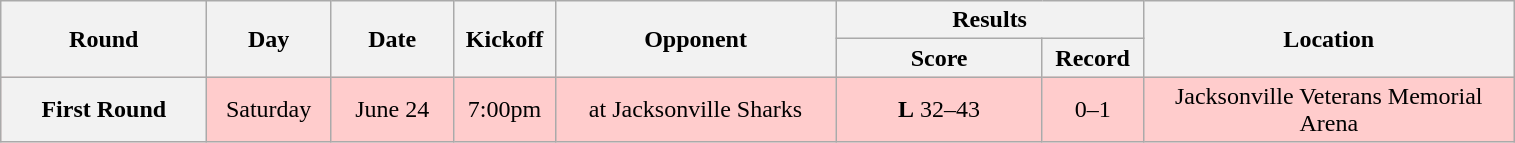<table class="wikitable">
<tr>
<th rowspan="2" width="130">Round</th>
<th rowspan="2" width="75">Day</th>
<th rowspan="2" width="75">Date</th>
<th rowspan="2" width="60">Kickoff</th>
<th rowspan="2" width="180">Opponent</th>
<th colspan="2" width="180">Results</th>
<th rowspan="2" width="240">Location</th>
</tr>
<tr>
<th width="130">Score</th>
<th width="60">Record</th>
</tr>
<tr align="center" bgcolor=#FFCCCC>
<th>First Round</th>
<td>Saturday</td>
<td>June 24</td>
<td>7:00pm</td>
<td>at Jacksonville Sharks</td>
<td><strong>L</strong> 32–43</td>
<td>0–1</td>
<td>Jacksonville Veterans Memorial Arena</td>
</tr>
</table>
